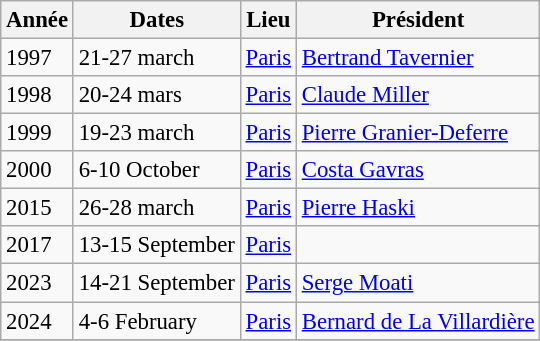<table class="wikitable center" style="font-size:95%">
<tr>
<th>Année</th>
<th>Dates</th>
<th>Lieu</th>
<th>Président</th>
</tr>
<tr>
<td>1997</td>
<td>21-27 march</td>
<td><a href='#'>Paris</a></td>
<td><a href='#'>Bertrand Tavernier</a></td>
</tr>
<tr>
<td>1998</td>
<td>20-24 mars</td>
<td><a href='#'>Paris</a></td>
<td><a href='#'>Claude Miller</a></td>
</tr>
<tr>
<td>1999</td>
<td>19-23 march</td>
<td><a href='#'>Paris</a></td>
<td><a href='#'>Pierre Granier-Deferre</a></td>
</tr>
<tr>
<td>2000</td>
<td>6-10 October</td>
<td><a href='#'>Paris</a></td>
<td><a href='#'>Costa Gavras</a></td>
</tr>
<tr>
<td>2015</td>
<td>26-28 march</td>
<td><a href='#'>Paris</a></td>
<td><a href='#'>Pierre Haski</a></td>
</tr>
<tr>
<td>2017</td>
<td>13-15 September</td>
<td><a href='#'>Paris</a></td>
<td></td>
</tr>
<tr>
<td>2023</td>
<td>14-21 September</td>
<td><a href='#'>Paris</a></td>
<td><a href='#'>Serge Moati</a></td>
</tr>
<tr>
<td>2024</td>
<td>4-6 February</td>
<td><a href='#'>Paris</a></td>
<td><a href='#'>Bernard de La Villardière</a></td>
</tr>
<tr>
</tr>
</table>
